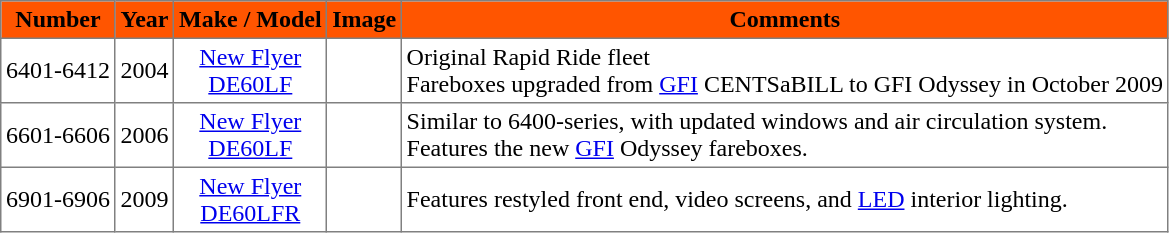<table class="toccolours" border="1" cellpadding="3" style="border-collapse:collapse;text-align:center;">
<tr bgcolor=#F50>
<th>Number</th>
<th>Year</th>
<th>Make / Model</th>
<th>Image</th>
<th>Comments</th>
</tr>
<tr>
<td>6401-6412</td>
<td>2004</td>
<td><a href='#'>New Flyer</a><br><a href='#'>DE60LF</a></td>
<td></td>
<td style="text-align:left;">Original Rapid Ride fleet <br> Fareboxes upgraded from <a href='#'>GFI</a> CENTSaBILL to GFI Odyssey in October 2009</td>
</tr>
<tr>
<td>6601-6606</td>
<td>2006</td>
<td><a href='#'>New Flyer</a><br><a href='#'>DE60LF</a></td>
<td></td>
<td style="text-align:left;">Similar to 6400-series, with updated windows and air circulation system.  <br> Features the new <a href='#'>GFI</a> Odyssey fareboxes.</td>
</tr>
<tr>
<td>6901-6906</td>
<td>2009</td>
<td><a href='#'>New Flyer</a><br><a href='#'>DE60LFR</a></td>
<td></td>
<td style="text-align:left;">Features restyled front end, video screens, and <a href='#'>LED</a> interior lighting.</td>
</tr>
</table>
